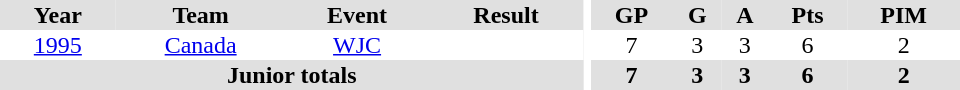<table border="0" cellpadding="1" cellspacing="0" ID="Table3" style="text-align:center; width:40em">
<tr ALIGN="center" bgcolor="#e0e0e0">
<th>Year</th>
<th>Team</th>
<th>Event</th>
<th>Result</th>
<th rowspan="99" bgcolor="#ffffff"></th>
<th>GP</th>
<th>G</th>
<th>A</th>
<th>Pts</th>
<th>PIM</th>
</tr>
<tr>
<td><a href='#'>1995</a></td>
<td><a href='#'>Canada</a></td>
<td><a href='#'>WJC</a></td>
<td></td>
<td>7</td>
<td>3</td>
<td>3</td>
<td>6</td>
<td>2</td>
</tr>
<tr bgcolor="#e0e0e0">
<th colspan="4">Junior totals</th>
<th>7</th>
<th>3</th>
<th>3</th>
<th>6</th>
<th>2</th>
</tr>
</table>
